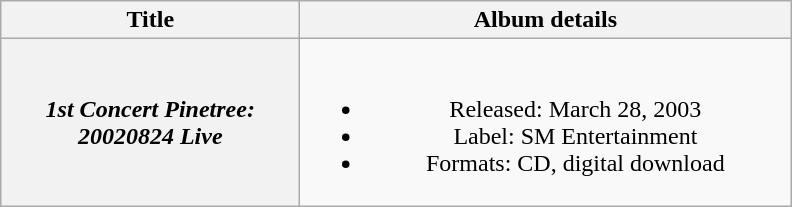<table class="wikitable plainrowheaders" style="text-align:center;">
<tr>
<th style="width:12em;">Title</th>
<th style="width:20em;">Album details</th>
</tr>
<tr>
<th scope="row"><em>1st Concert Pinetree: 20020824 Live</em></th>
<td><br><ul><li>Released: March 28, 2003</li><li>Label: SM Entertainment</li><li>Formats: CD, digital download</li></ul></td>
</tr>
</table>
